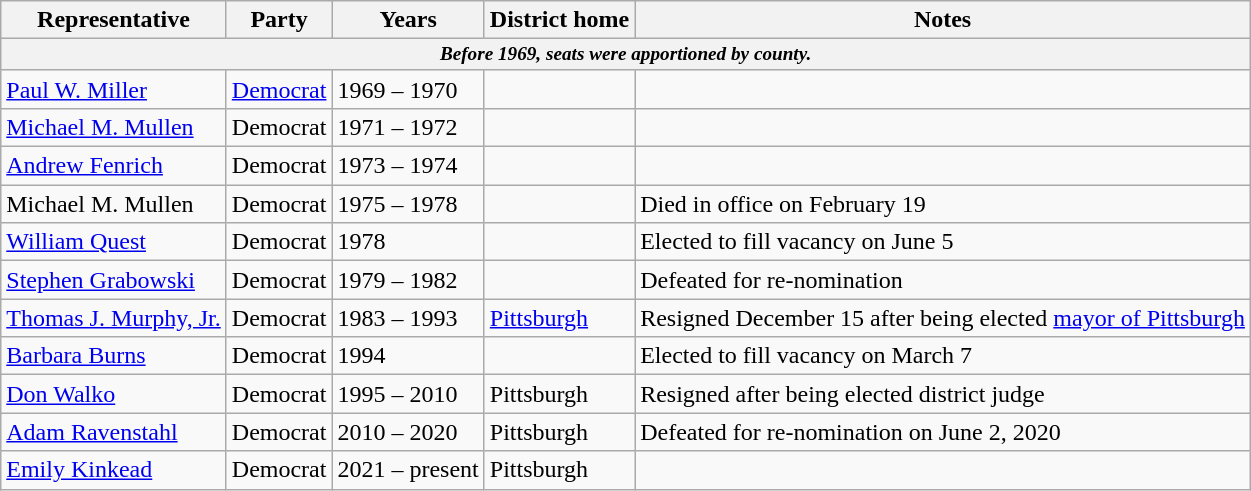<table class=wikitable>
<tr valign=bottom>
<th>Representative</th>
<th>Party</th>
<th>Years</th>
<th>District home</th>
<th>Notes</th>
</tr>
<tr>
<th colspan=5 style="font-size: 80%;"><em>Before 1969, seats were apportioned by county.</em></th>
</tr>
<tr>
<td><a href='#'>Paul W. Miller</a></td>
<td><a href='#'>Democrat</a></td>
<td>1969 – 1970</td>
<td></td>
<td></td>
</tr>
<tr>
<td><a href='#'>Michael M. Mullen</a></td>
<td>Democrat</td>
<td>1971 – 1972</td>
<td></td>
<td></td>
</tr>
<tr>
<td><a href='#'>Andrew Fenrich</a></td>
<td>Democrat</td>
<td>1973 – 1974</td>
<td></td>
<td></td>
</tr>
<tr>
<td>Michael M. Mullen</td>
<td>Democrat</td>
<td>1975 – 1978</td>
<td></td>
<td>Died in office on February 19</td>
</tr>
<tr>
<td><a href='#'>William Quest</a></td>
<td>Democrat</td>
<td>1978</td>
<td></td>
<td>Elected to fill vacancy on June 5</td>
</tr>
<tr>
<td><a href='#'>Stephen Grabowski</a></td>
<td>Democrat</td>
<td>1979 – 1982</td>
<td></td>
<td>Defeated for re-nomination</td>
</tr>
<tr>
<td><a href='#'>Thomas J. Murphy, Jr.</a></td>
<td>Democrat</td>
<td>1983 – 1993</td>
<td><a href='#'>Pittsburgh</a></td>
<td>Resigned December 15 after being elected <a href='#'>mayor of Pittsburgh</a></td>
</tr>
<tr>
<td><a href='#'>Barbara Burns</a></td>
<td>Democrat</td>
<td>1994</td>
<td></td>
<td>Elected to fill vacancy on March 7</td>
</tr>
<tr>
<td><a href='#'>Don Walko</a></td>
<td>Democrat</td>
<td>1995 – 2010</td>
<td>Pittsburgh</td>
<td>Resigned after being elected district judge</td>
</tr>
<tr>
<td><a href='#'>Adam Ravenstahl</a></td>
<td>Democrat</td>
<td>2010 – 2020</td>
<td>Pittsburgh</td>
<td>Defeated for re-nomination on June 2, 2020</td>
</tr>
<tr>
<td><a href='#'>Emily Kinkead</a></td>
<td>Democrat</td>
<td>2021 – present</td>
<td>Pittsburgh</td>
<td></td>
</tr>
</table>
